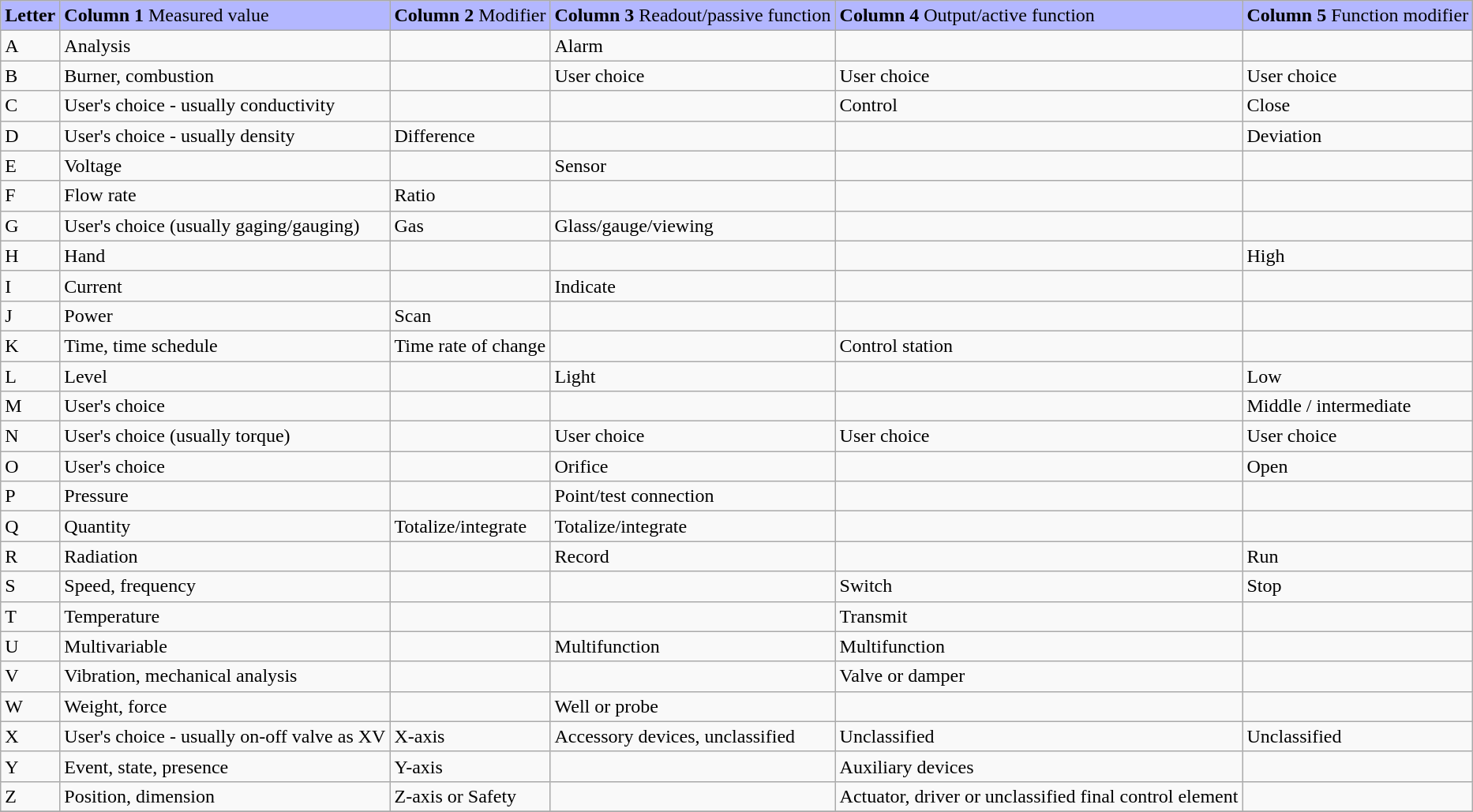<table class= "wikitable">
<tr bgcolor="#B3B7FF">
<td><strong>Letter</strong></td>
<td><strong>Column 1</strong> Measured value</td>
<td><strong>Column 2</strong> Modifier</td>
<td><strong>Column 3</strong> Readout/passive function</td>
<td><strong>Column 4</strong> Output/active function</td>
<td><strong>Column 5</strong> Function modifier</td>
</tr>
<tr>
<td>A</td>
<td>Analysis</td>
<td></td>
<td>Alarm</td>
<td></td>
<td></td>
</tr>
<tr>
<td>B</td>
<td>Burner, combustion</td>
<td></td>
<td>User choice</td>
<td>User choice</td>
<td>User choice</td>
</tr>
<tr>
<td>C</td>
<td>User's choice - usually conductivity</td>
<td></td>
<td></td>
<td>Control</td>
<td>Close</td>
</tr>
<tr>
<td>D</td>
<td>User's choice - usually density</td>
<td>Difference</td>
<td></td>
<td></td>
<td>Deviation</td>
</tr>
<tr>
<td>E</td>
<td>Voltage</td>
<td></td>
<td>Sensor</td>
<td></td>
<td></td>
</tr>
<tr>
<td>F</td>
<td>Flow rate</td>
<td>Ratio</td>
<td></td>
<td></td>
<td></td>
</tr>
<tr>
<td>G</td>
<td>User's choice (usually gaging/gauging)</td>
<td>Gas</td>
<td>Glass/gauge/viewing</td>
<td></td>
<td></td>
</tr>
<tr>
<td>H</td>
<td>Hand</td>
<td></td>
<td></td>
<td></td>
<td>High</td>
</tr>
<tr>
<td>I</td>
<td>Current</td>
<td></td>
<td>Indicate</td>
<td></td>
<td></td>
</tr>
<tr>
<td>J</td>
<td>Power</td>
<td>Scan</td>
<td></td>
<td></td>
<td></td>
</tr>
<tr>
<td>K</td>
<td>Time, time schedule</td>
<td>Time rate of change</td>
<td></td>
<td>Control station</td>
<td></td>
</tr>
<tr>
<td>L</td>
<td>Level</td>
<td></td>
<td>Light</td>
<td></td>
<td>Low</td>
</tr>
<tr>
<td>M</td>
<td>User's choice</td>
<td></td>
<td></td>
<td></td>
<td>Middle / intermediate</td>
</tr>
<tr>
<td>N</td>
<td>User's choice (usually torque)</td>
<td></td>
<td>User choice</td>
<td>User choice</td>
<td>User choice</td>
</tr>
<tr>
<td>O</td>
<td>User's choice</td>
<td></td>
<td>Orifice</td>
<td></td>
<td>Open</td>
</tr>
<tr>
<td>P</td>
<td>Pressure</td>
<td></td>
<td>Point/test connection</td>
<td></td>
<td></td>
</tr>
<tr>
<td>Q</td>
<td>Quantity</td>
<td>Totalize/integrate</td>
<td>Totalize/integrate</td>
<td></td>
<td></td>
</tr>
<tr>
<td>R</td>
<td>Radiation</td>
<td></td>
<td>Record</td>
<td></td>
<td>Run</td>
</tr>
<tr>
<td>S</td>
<td>Speed, frequency</td>
<td></td>
<td></td>
<td>Switch</td>
<td>Stop</td>
</tr>
<tr>
<td>T</td>
<td>Temperature</td>
<td></td>
<td></td>
<td>Transmit</td>
<td></td>
</tr>
<tr>
<td>U</td>
<td>Multivariable</td>
<td></td>
<td>Multifunction</td>
<td>Multifunction</td>
<td></td>
</tr>
<tr>
<td>V</td>
<td>Vibration, mechanical analysis</td>
<td></td>
<td></td>
<td>Valve or damper</td>
<td></td>
</tr>
<tr>
<td>W</td>
<td>Weight, force</td>
<td></td>
<td>Well or probe</td>
<td></td>
<td></td>
</tr>
<tr>
<td>X</td>
<td>User's choice - usually on-off valve as XV</td>
<td>X-axis</td>
<td>Accessory devices, unclassified</td>
<td>Unclassified</td>
<td>Unclassified</td>
</tr>
<tr>
<td>Y</td>
<td>Event, state, presence</td>
<td>Y-axis</td>
<td></td>
<td>Auxiliary devices</td>
<td></td>
</tr>
<tr>
<td>Z</td>
<td>Position, dimension</td>
<td>Z-axis or Safety</td>
<td></td>
<td>Actuator, driver or unclassified final control element</td>
<td></td>
</tr>
<tr>
</tr>
</table>
